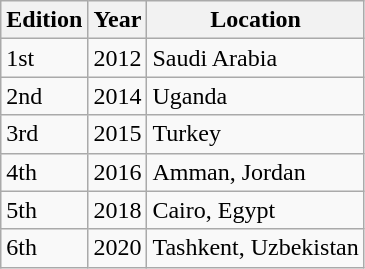<table class="wikitable">
<tr style="font-weight:bold;">
<th>Edition</th>
<th>Year</th>
<th>Location</th>
</tr>
<tr>
<td>1st</td>
<td>2012</td>
<td>Saudi Arabia</td>
</tr>
<tr>
<td>2nd</td>
<td>2014</td>
<td>Uganda</td>
</tr>
<tr>
<td>3rd</td>
<td>2015</td>
<td>Turkey</td>
</tr>
<tr>
<td>4th</td>
<td>2016</td>
<td>Amman, Jordan</td>
</tr>
<tr>
<td>5th</td>
<td>2018</td>
<td>Cairo, Egypt</td>
</tr>
<tr>
<td>6th</td>
<td>2020</td>
<td>Tashkent, Uzbekistan</td>
</tr>
</table>
